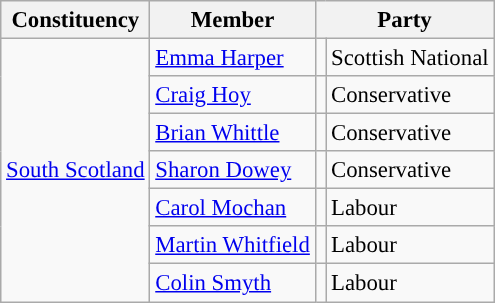<table class="wikitable" style="font-size: 95%;">
<tr>
<th>Constituency</th>
<th>Member</th>
<th colspan=2>Party</th>
</tr>
<tr>
<td rowspan=7><a href='#'>South Scotland</a></td>
<td><a href='#'>Emma Harper</a></td>
<td></td>
<td>Scottish National</td>
</tr>
<tr>
<td><a href='#'>Craig Hoy</a></td>
<td></td>
<td>Conservative</td>
</tr>
<tr>
<td><a href='#'>Brian Whittle</a></td>
<td></td>
<td>Conservative</td>
</tr>
<tr>
<td><a href='#'>Sharon Dowey</a></td>
<td></td>
<td>Conservative</td>
</tr>
<tr>
<td><a href='#'>Carol Mochan</a></td>
<td></td>
<td>Labour</td>
</tr>
<tr>
<td><a href='#'>Martin Whitfield</a></td>
<td></td>
<td>Labour</td>
</tr>
<tr>
<td><a href='#'>Colin Smyth</a></td>
<td></td>
<td>Labour</td>
</tr>
</table>
